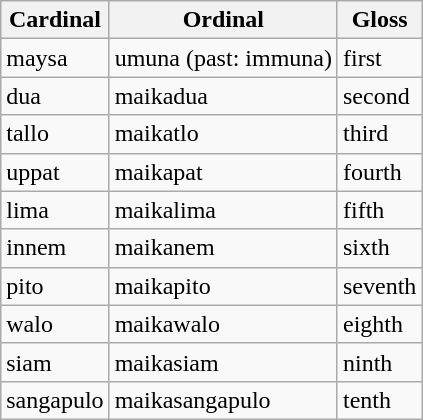<table class="wikitable" border="1" align="center">
<tr>
<th>Cardinal</th>
<th>Ordinal</th>
<th>Gloss</th>
</tr>
<tr>
<td>maysa</td>
<td>umuna (past: immuna)</td>
<td>first</td>
</tr>
<tr>
<td>dua</td>
<td>maikadua</td>
<td>second</td>
</tr>
<tr>
<td>tallo</td>
<td>maikatlo</td>
<td>third</td>
</tr>
<tr>
<td>uppat</td>
<td>maikapat</td>
<td>fourth</td>
</tr>
<tr>
<td>lima</td>
<td>maikalima</td>
<td>fifth</td>
</tr>
<tr>
<td>innem</td>
<td>maikanem</td>
<td>sixth</td>
</tr>
<tr>
<td>pito</td>
<td>maikapito</td>
<td>seventh</td>
</tr>
<tr>
<td>walo</td>
<td>maikawalo</td>
<td>eighth</td>
</tr>
<tr>
<td>siam</td>
<td>maikasiam</td>
<td>ninth</td>
</tr>
<tr>
<td>sangapulo</td>
<td>maikasangapulo</td>
<td>tenth</td>
</tr>
</table>
